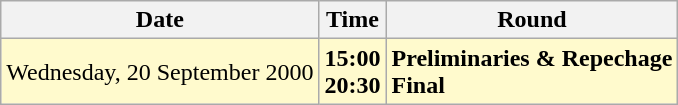<table class="wikitable">
<tr>
<th>Date</th>
<th>Time</th>
<th>Round</th>
</tr>
<tr>
<td style=background:lemonchiffon>Wednesday, 20 September 2000</td>
<td style=background:lemonchiffon><strong>15:00<br>20:30</strong></td>
<td style=background:lemonchiffon><strong>Preliminaries & Repechage<br>Final</strong></td>
</tr>
</table>
